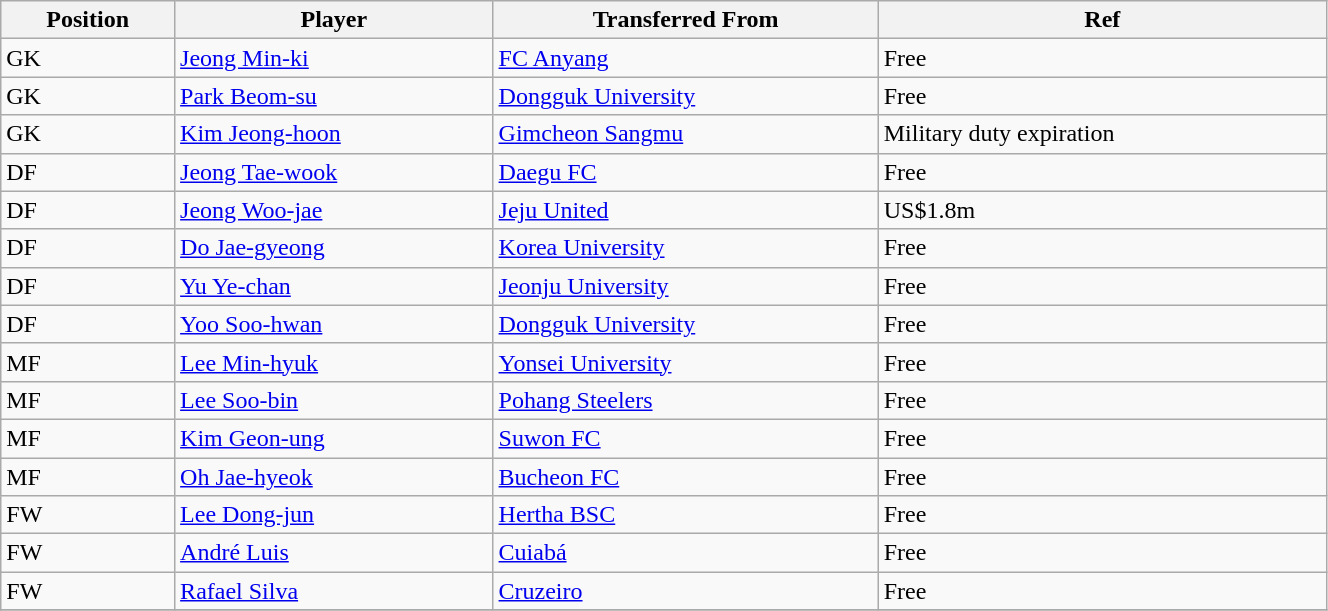<table class="wikitable sortable" style="width:70%; text-align:center; font-size:100%; text-align:left;">
<tr>
<th>Position</th>
<th>Player</th>
<th>Transferred From</th>
<th>Ref</th>
</tr>
<tr>
<td>GK</td>
<td> <a href='#'>Jeong Min-ki</a></td>
<td> <a href='#'>FC Anyang</a></td>
<td>Free </td>
</tr>
<tr>
<td>GK</td>
<td> <a href='#'>Park Beom-su</a></td>
<td> <a href='#'>Dongguk University</a></td>
<td>Free</td>
</tr>
<tr>
<td>GK</td>
<td> <a href='#'>Kim Jeong-hoon</a></td>
<td> <a href='#'>Gimcheon Sangmu</a></td>
<td>Military duty expiration </td>
</tr>
<tr>
<td>DF</td>
<td> <a href='#'>Jeong Tae-wook</a></td>
<td> <a href='#'>Daegu FC</a></td>
<td>Free </td>
</tr>
<tr>
<td>DF</td>
<td> <a href='#'>Jeong Woo-jae</a></td>
<td> <a href='#'>Jeju United</a></td>
<td>US$1.8m</td>
</tr>
<tr>
<td>DF</td>
<td> <a href='#'>Do Jae-gyeong</a></td>
<td> <a href='#'>Korea University</a></td>
<td>Free</td>
</tr>
<tr>
<td>DF</td>
<td> <a href='#'>Yu Ye-chan</a></td>
<td> <a href='#'>Jeonju University</a></td>
<td>Free</td>
</tr>
<tr>
<td>DF</td>
<td> <a href='#'>Yoo Soo-hwan</a></td>
<td> <a href='#'>Dongguk University</a></td>
<td>Free</td>
</tr>
<tr>
<td>MF</td>
<td> <a href='#'>Lee Min-hyuk</a></td>
<td> <a href='#'>Yonsei University</a></td>
<td>Free</td>
</tr>
<tr>
<td>MF</td>
<td> <a href='#'>Lee Soo-bin</a></td>
<td> <a href='#'>Pohang Steelers</a></td>
<td>Free </td>
</tr>
<tr>
<td>MF</td>
<td> <a href='#'>Kim Geon-ung</a></td>
<td> <a href='#'>Suwon FC</a></td>
<td>Free </td>
</tr>
<tr>
<td>MF</td>
<td> <a href='#'>Oh Jae-hyeok</a></td>
<td> <a href='#'>Bucheon FC</a></td>
<td>Free </td>
</tr>
<tr>
<td>FW</td>
<td> <a href='#'>Lee Dong-jun</a></td>
<td> <a href='#'>Hertha BSC</a></td>
<td>Free </td>
</tr>
<tr>
<td>FW</td>
<td> <a href='#'>André Luis</a></td>
<td> <a href='#'>Cuiabá</a></td>
<td>Free </td>
</tr>
<tr>
<td>FW</td>
<td> <a href='#'>Rafael Silva</a></td>
<td> <a href='#'>Cruzeiro</a></td>
<td>Free </td>
</tr>
<tr>
</tr>
</table>
